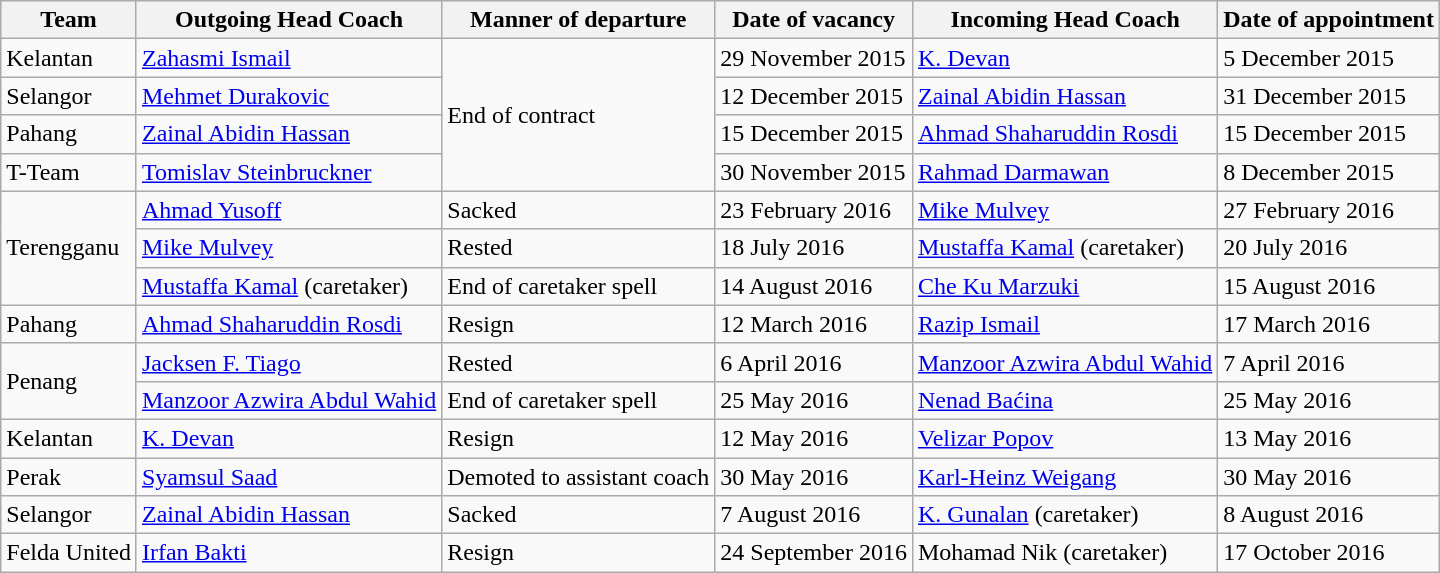<table class="wikitable">
<tr>
<th>Team</th>
<th>Outgoing Head Coach</th>
<th>Manner of departure</th>
<th>Date of vacancy</th>
<th>Incoming Head Coach</th>
<th>Date of appointment</th>
</tr>
<tr>
<td>Kelantan </td>
<td> <a href='#'>Zahasmi Ismail</a></td>
<td rowspan=4>End of contract</td>
<td>29 November 2015</td>
<td> <a href='#'>K. Devan</a></td>
<td>5 December 2015</td>
</tr>
<tr>
<td>Selangor</td>
<td> <a href='#'>Mehmet Durakovic</a></td>
<td>12 December 2015</td>
<td> <a href='#'>Zainal Abidin Hassan</a></td>
<td>31 December 2015</td>
</tr>
<tr>
<td>Pahang</td>
<td> <a href='#'>Zainal Abidin Hassan</a></td>
<td>15 December 2015</td>
<td> <a href='#'>Ahmad Shaharuddin Rosdi</a></td>
<td>15 December 2015</td>
</tr>
<tr>
<td>T-Team</td>
<td> <a href='#'>Tomislav Steinbruckner</a></td>
<td>30 November 2015</td>
<td> <a href='#'>Rahmad Darmawan</a></td>
<td>8 December 2015</td>
</tr>
<tr>
<td rowspan=3>Terengganu</td>
<td> <a href='#'>Ahmad Yusoff</a></td>
<td>Sacked</td>
<td>23 February 2016</td>
<td> <a href='#'>Mike Mulvey</a></td>
<td>27 February 2016</td>
</tr>
<tr>
<td> <a href='#'>Mike Mulvey</a></td>
<td>Rested</td>
<td>18 July 2016</td>
<td> <a href='#'>Mustaffa Kamal</a> (caretaker)</td>
<td>20 July 2016</td>
</tr>
<tr>
<td> <a href='#'>Mustaffa Kamal</a> (caretaker)</td>
<td>End of caretaker spell</td>
<td>14 August 2016</td>
<td> <a href='#'>Che Ku Marzuki</a></td>
<td>15 August 2016</td>
</tr>
<tr>
<td>Pahang</td>
<td> <a href='#'>Ahmad Shaharuddin Rosdi</a></td>
<td>Resign</td>
<td>12 March 2016</td>
<td> <a href='#'>Razip Ismail</a></td>
<td>17 March 2016</td>
</tr>
<tr>
<td rowspan=2>Penang</td>
<td> <a href='#'>Jacksen F. Tiago</a></td>
<td>Rested</td>
<td>6 April 2016</td>
<td> <a href='#'>Manzoor Azwira Abdul Wahid</a></td>
<td>7 April 2016</td>
</tr>
<tr>
<td> <a href='#'>Manzoor Azwira Abdul Wahid</a></td>
<td>End of caretaker spell</td>
<td>25 May 2016</td>
<td> <a href='#'>Nenad Baćina</a></td>
<td>25 May 2016</td>
</tr>
<tr>
<td>Kelantan</td>
<td> <a href='#'>K. Devan</a></td>
<td>Resign</td>
<td>12 May 2016</td>
<td> <a href='#'>Velizar Popov</a></td>
<td>13 May 2016</td>
</tr>
<tr>
<td>Perak</td>
<td> <a href='#'>Syamsul Saad</a></td>
<td>Demoted to assistant coach</td>
<td>30 May 2016</td>
<td> <a href='#'>Karl-Heinz Weigang</a></td>
<td>30 May 2016</td>
</tr>
<tr>
<td>Selangor</td>
<td> <a href='#'>Zainal Abidin Hassan</a></td>
<td>Sacked</td>
<td>7 August 2016</td>
<td> <a href='#'>K. Gunalan</a> (caretaker)</td>
<td>8 August 2016</td>
</tr>
<tr>
<td>Felda United</td>
<td> <a href='#'>Irfan Bakti</a></td>
<td>Resign</td>
<td>24 September 2016</td>
<td> Mohamad Nik (caretaker)</td>
<td>17 October 2016</td>
</tr>
</table>
